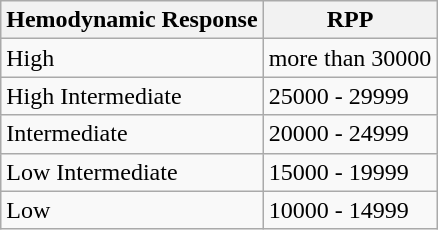<table class="wikitable">
<tr>
<th>Hemodynamic Response</th>
<th>RPP</th>
</tr>
<tr>
<td>High</td>
<td>more than 30000</td>
</tr>
<tr>
<td>High Intermediate</td>
<td>25000 - 29999</td>
</tr>
<tr>
<td>Intermediate</td>
<td>20000 - 24999</td>
</tr>
<tr>
<td>Low Intermediate</td>
<td>15000 - 19999</td>
</tr>
<tr>
<td>Low</td>
<td>10000 - 14999</td>
</tr>
</table>
